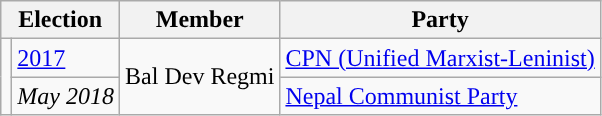<table class="wikitable">
<tr>
<th colspan="2">Election</th>
<th>Member</th>
<th>Party</th>
</tr>
<tr>
<td rowspan="2" style="background-color:"></td>
<td><a href='#'>2017</a></td>
<td rowspan="2">Bal Dev Regmi</td>
<td><a href='#'>CPN (Unified Marxist-Leninist)</a></td>
</tr>
<tr>
<td><em>May 2018</em></td>
<td><a href='#'>Nepal Communist Party</a></td>
</tr>
</table>
